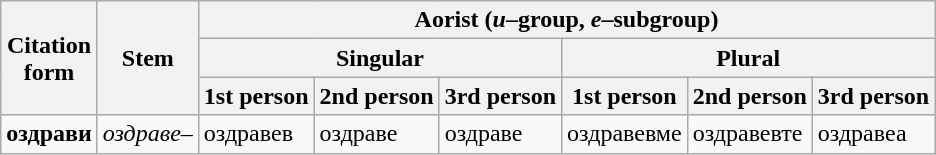<table class="wikitable">
<tr>
<th rowspan="3">Citation<br>form</th>
<th rowspan="3">Stem</th>
<th colspan="6">Aorist (<em>и</em>–group, <em>е</em>–subgroup)</th>
</tr>
<tr>
<th colspan="3">Singular</th>
<th colspan="3">Plural</th>
</tr>
<tr>
<th>1st person</th>
<th>2nd person</th>
<th>3rd person</th>
<th>1st person</th>
<th>2nd person</th>
<th>3rd person</th>
</tr>
<tr>
<td><strong>оздрави</strong></td>
<td><em>оздраве–</em></td>
<td>оздраве<span>в</span></td>
<td>оздраве</td>
<td>оздраве</td>
<td>оздраве<span>вме</span></td>
<td>оздраве<span>вте</span></td>
<td>оздраве<span>а</span></td>
</tr>
</table>
